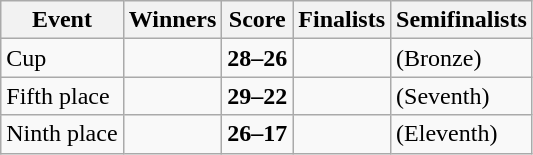<table class="wikitable">
<tr>
<th>Event</th>
<th>Winners</th>
<th>Score</th>
<th>Finalists</th>
<th>Semifinalists</th>
</tr>
<tr>
<td>Cup</td>
<td><strong></strong></td>
<td align=center><strong>28–26</strong></td>
<td></td>
<td> (Bronze)<br></td>
</tr>
<tr>
<td>Fifth place</td>
<td><strong></strong></td>
<td align=center><strong>29–22</strong></td>
<td></td>
<td> (Seventh)<br></td>
</tr>
<tr>
<td>Ninth place</td>
<td><strong></strong></td>
<td align=center><strong>26–17</strong></td>
<td></td>
<td> (Eleventh)<br></td>
</tr>
</table>
